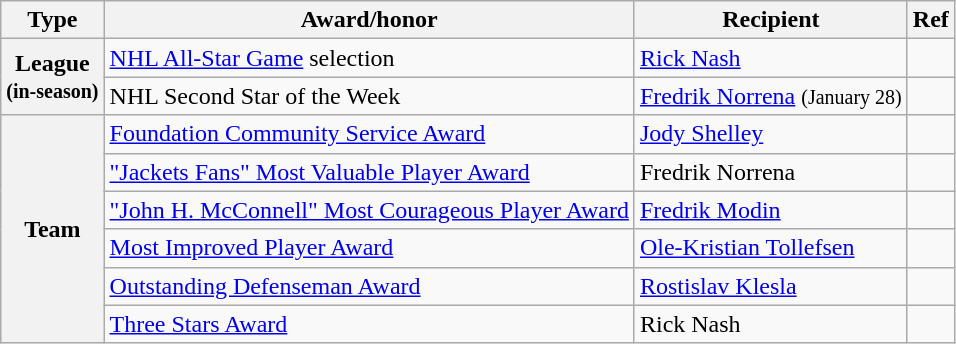<table class="wikitable">
<tr>
<th scope="col">Type</th>
<th scope="col">Award/honor</th>
<th scope="col">Recipient</th>
<th scope="col">Ref</th>
</tr>
<tr>
<th scope="row" rowspan="2">League<br><small>(in-season)</small></th>
<td><a href='#'>NHL All-Star Game</a> selection</td>
<td><a href='#'>Rick Nash</a></td>
<td></td>
</tr>
<tr>
<td>NHL Second Star of the Week</td>
<td><a href='#'>Fredrik Norrena</a> <small>(January 28)</small></td>
<td></td>
</tr>
<tr>
<th scope="row" rowspan="6">Team</th>
<td><a href='#'>Foundation Community Service Award</a></td>
<td><a href='#'>Jody Shelley</a></td>
<td></td>
</tr>
<tr>
<td><a href='#'>"Jackets Fans" Most Valuable Player Award</a></td>
<td>Fredrik Norrena</td>
<td></td>
</tr>
<tr>
<td><a href='#'>"John H. McConnell" Most Courageous Player Award</a></td>
<td><a href='#'>Fredrik Modin</a></td>
<td></td>
</tr>
<tr>
<td><a href='#'>Most Improved Player Award</a></td>
<td><a href='#'>Ole-Kristian Tollefsen</a></td>
<td></td>
</tr>
<tr>
<td><a href='#'>Outstanding Defenseman Award</a></td>
<td><a href='#'>Rostislav Klesla</a></td>
<td></td>
</tr>
<tr>
<td><a href='#'>Three Stars Award</a></td>
<td>Rick Nash</td>
<td></td>
</tr>
</table>
